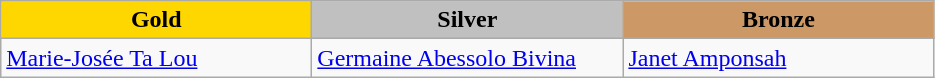<table class="wikitable" style="text-align:left">
<tr align="center">
<td width=200 bgcolor=gold><strong>Gold</strong></td>
<td width=200 bgcolor=silver><strong>Silver</strong></td>
<td width=200 bgcolor=CC9966><strong>Bronze</strong></td>
</tr>
<tr>
<td><a href='#'>Marie-Josée Ta Lou</a><br><em></em></td>
<td><a href='#'>Germaine Abessolo Bivina</a><br><em></em></td>
<td><a href='#'>Janet Amponsah</a><br><em></em></td>
</tr>
</table>
